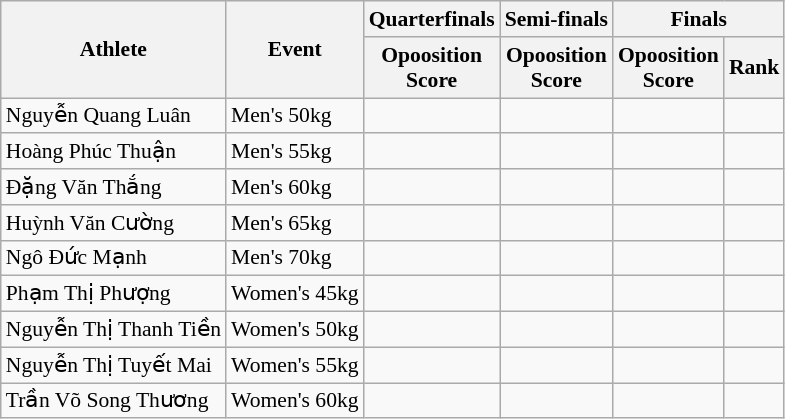<table class="wikitable" style="font-size: 90%">
<tr>
<th rowspan="2">Athlete</th>
<th rowspan="2">Event</th>
<th>Quarterfinals</th>
<th>Semi-finals</th>
<th colspan="2">Finals</th>
</tr>
<tr>
<th>Opoosition<br>Score</th>
<th>Opoosition<br>Score</th>
<th>Opoosition<br>Score</th>
<th>Rank</th>
</tr>
<tr align="center">
<td align="left">Nguyễn Quang Luân</td>
<td align="left">Men's 50kg</td>
<td></td>
<td></td>
<td></td>
<td></td>
</tr>
<tr align="center">
<td align="left">Hoàng Phúc Thuận</td>
<td align="left">Men's 55kg</td>
<td></td>
<td></td>
<td></td>
<td></td>
</tr>
<tr align="center">
<td align="left">Đặng Văn Thắng</td>
<td align="left">Men's 60kg</td>
<td></td>
<td></td>
<td></td>
<td></td>
</tr>
<tr align="center">
<td align="left">Huỳnh Văn Cường</td>
<td align="left">Men's 65kg</td>
<td></td>
<td></td>
<td></td>
<td></td>
</tr>
<tr align="center">
<td align="left">Ngô Đức Mạnh</td>
<td align="left">Men's 70kg</td>
<td></td>
<td></td>
<td></td>
<td></td>
</tr>
<tr align="center">
<td align="left">Phạm Thị Phượng</td>
<td align="left">Women's 45kg</td>
<td></td>
<td></td>
<td></td>
<td></td>
</tr>
<tr align="center">
<td align="left">Nguyễn Thị Thanh Tiền</td>
<td align="left">Women's 50kg</td>
<td></td>
<td></td>
<td></td>
<td></td>
</tr>
<tr align="center">
<td align="left">Nguyễn Thị Tuyết Mai</td>
<td align="left">Women's 55kg</td>
<td></td>
<td></td>
<td></td>
<td></td>
</tr>
<tr align="center">
<td align="left">Trần Võ Song Thương</td>
<td align="left">Women's 60kg</td>
<td></td>
<td></td>
<td></td>
<td></td>
</tr>
</table>
